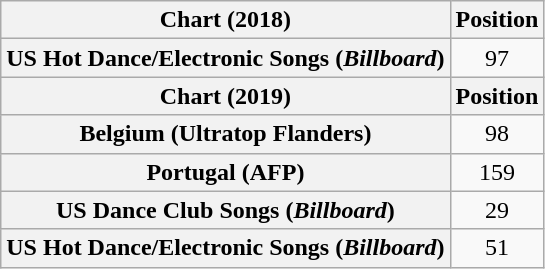<table class="wikitable plainrowheaders" style="text-align:center">
<tr>
<th scope="col">Chart (2018)</th>
<th scope="col">Position</th>
</tr>
<tr>
<th scope="row">US Hot Dance/Electronic Songs (<em>Billboard</em>)</th>
<td>97</td>
</tr>
<tr>
<th scope="col">Chart (2019)</th>
<th scope="col">Position</th>
</tr>
<tr>
<th scope="row">Belgium (Ultratop Flanders)</th>
<td>98</td>
</tr>
<tr>
<th scope="row">Portugal (AFP)</th>
<td>159</td>
</tr>
<tr>
<th scope="row">US Dance Club Songs (<em>Billboard</em>)</th>
<td>29</td>
</tr>
<tr>
<th scope="row">US Hot Dance/Electronic Songs (<em>Billboard</em>)</th>
<td>51</td>
</tr>
</table>
